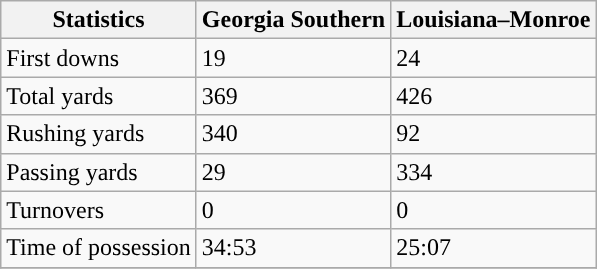<table class="wikitable">
<tr>
<th>Statistics</th>
<th>Georgia Southern</th>
<th>Louisiana–Monroe</th>
</tr>
<tr>
<td>First downs</td>
<td>19</td>
<td>24</td>
</tr>
<tr>
<td>Total yards</td>
<td>369</td>
<td>426</td>
</tr>
<tr>
<td>Rushing yards</td>
<td>340</td>
<td>92</td>
</tr>
<tr>
<td>Passing yards</td>
<td>29</td>
<td>334</td>
</tr>
<tr>
<td>Turnovers</td>
<td>0</td>
<td>0</td>
</tr>
<tr>
<td>Time of possession</td>
<td>34:53</td>
<td>25:07</td>
</tr>
<tr>
</tr>
</table>
